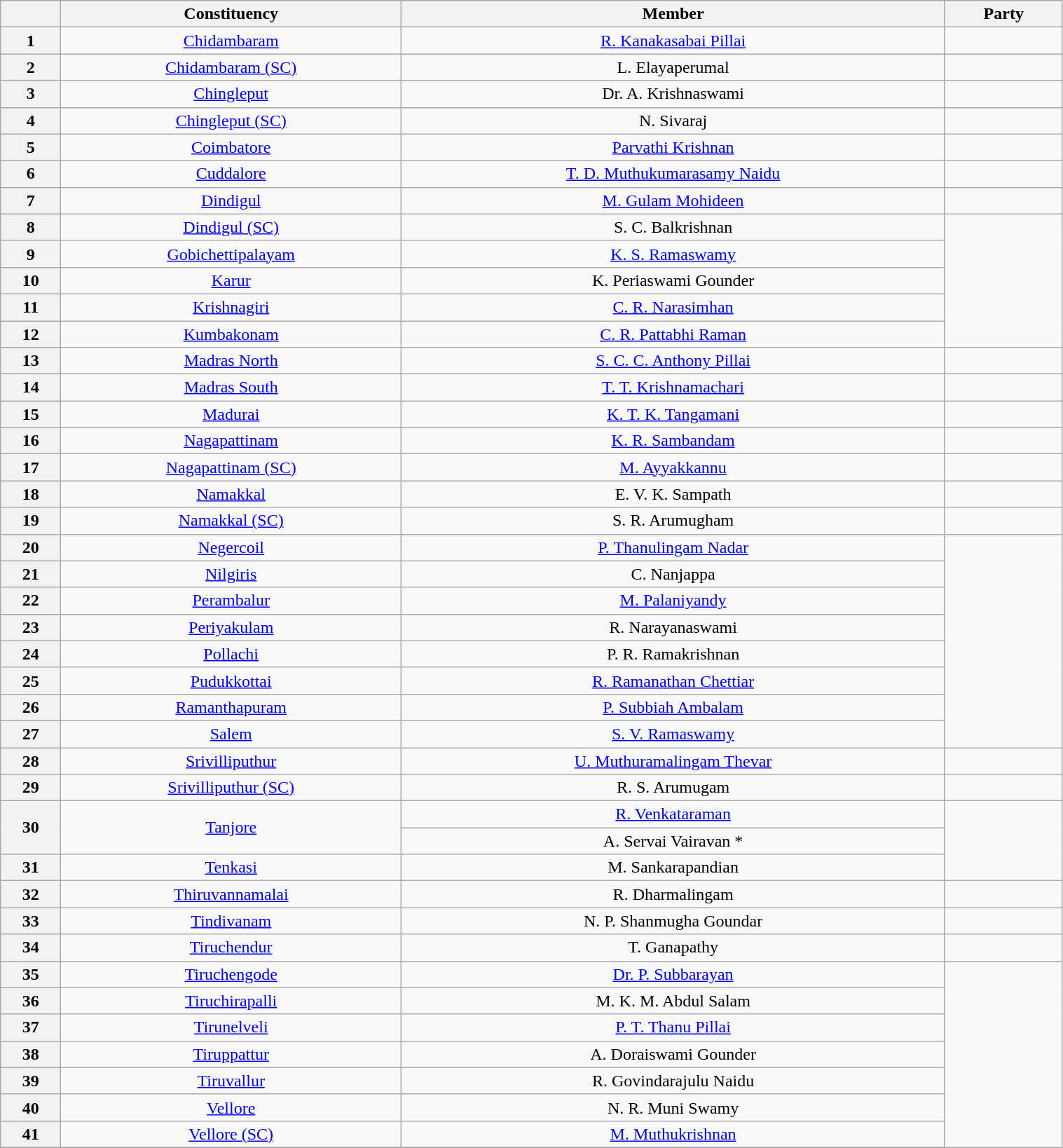<table class="wikitable sortable" style="width:80%; text-align:center">
<tr>
<th></th>
<th>Constituency</th>
<th>Member</th>
<th colspan="2" scope="col">Party</th>
</tr>
<tr>
<th>1</th>
<td><a href='#'>Chidambaram</a></td>
<td><a href='#'>R. Kanakasabai Pillai</a></td>
<td></td>
</tr>
<tr>
<th>2</th>
<td><a href='#'>Chidambaram (SC)</a></td>
<td>L. Elayaperumal</td>
</tr>
<tr>
<th>3</th>
<td><a href='#'>Chingleput</a></td>
<td>Dr. A. Krishnaswami</td>
<td></td>
</tr>
<tr>
<th>4</th>
<td><a href='#'>Chingleput (SC)</a></td>
<td>N. Sivaraj</td>
</tr>
<tr>
<th>5</th>
<td><a href='#'>Coimbatore</a></td>
<td><a href='#'>Parvathi Krishnan</a></td>
<td></td>
</tr>
<tr>
<th>6</th>
<td><a href='#'>Cuddalore</a></td>
<td><a href='#'>T. D. Muthukumarasamy Naidu</a></td>
<td></td>
</tr>
<tr>
<th>7</th>
<td><a href='#'>Dindigul</a></td>
<td><a href='#'>M. Gulam Mohideen</a></td>
<td></td>
</tr>
<tr>
<th>8</th>
<td><a href='#'>Dindigul (SC)</a></td>
<td>S. C. Balkrishnan</td>
</tr>
<tr>
<th>9</th>
<td><a href='#'>Gobichettipalayam</a></td>
<td><a href='#'>K. S. Ramaswamy</a></td>
</tr>
<tr>
<th>10</th>
<td><a href='#'>Karur</a></td>
<td>K. Periaswami Gounder</td>
</tr>
<tr>
<th>11</th>
<td><a href='#'>Krishnagiri</a></td>
<td><a href='#'>C. R. Narasimhan</a></td>
</tr>
<tr>
<th>12</th>
<td><a href='#'>Kumbakonam</a></td>
<td><a href='#'>C. R. Pattabhi Raman</a></td>
</tr>
<tr>
<th>13</th>
<td><a href='#'>Madras North</a></td>
<td><a href='#'>S. C. C. Anthony Pillai</a></td>
<td></td>
</tr>
<tr>
<th>14</th>
<td><a href='#'>Madras South</a></td>
<td><a href='#'>T. T. Krishnamachari</a></td>
<td></td>
</tr>
<tr>
<th>15</th>
<td><a href='#'>Madurai</a></td>
<td><a href='#'>K. T. K. Tangamani</a></td>
<td></td>
</tr>
<tr>
<th>16</th>
<td><a href='#'>Nagapattinam</a></td>
<td><a href='#'>K. R. Sambandam</a></td>
<td></td>
</tr>
<tr>
<th>17</th>
<td><a href='#'>Nagapattinam (SC)</a></td>
<td><a href='#'>M. Ayyakkannu</a></td>
</tr>
<tr>
<th>18</th>
<td><a href='#'>Namakkal</a></td>
<td>E. V. K. Sampath</td>
<td></td>
</tr>
<tr>
<th>19</th>
<td><a href='#'>Namakkal (SC)</a></td>
<td>S. R. Arumugham</td>
<td></td>
</tr>
<tr>
<th>20</th>
<td><a href='#'>Negercoil</a></td>
<td><a href='#'>P. Thanulingam Nadar</a></td>
</tr>
<tr>
<th>21</th>
<td><a href='#'>Nilgiris</a></td>
<td>C. Nanjappa</td>
</tr>
<tr>
<th>22</th>
<td><a href='#'>Perambalur</a></td>
<td><a href='#'>M. Palaniyandy</a></td>
</tr>
<tr>
<th>23</th>
<td><a href='#'>Periyakulam</a></td>
<td>R. Narayanaswami</td>
</tr>
<tr>
<th>24</th>
<td><a href='#'>Pollachi</a></td>
<td>P. R. Ramakrishnan</td>
</tr>
<tr>
<th>25</th>
<td><a href='#'>Pudukkottai</a></td>
<td><a href='#'>R. Ramanathan Chettiar</a></td>
</tr>
<tr>
<th>26</th>
<td><a href='#'>Ramanthapuram</a></td>
<td><a href='#'>P. Subbiah Ambalam</a></td>
</tr>
<tr>
<th>27</th>
<td><a href='#'>Salem</a></td>
<td><a href='#'>S. V. Ramaswamy</a></td>
</tr>
<tr>
<th>28</th>
<td><a href='#'>Srivilliputhur</a></td>
<td><a href='#'>U. Muthuramalingam Thevar</a></td>
<td></td>
</tr>
<tr>
<th>29</th>
<td><a href='#'>Srivilliputhur (SC)</a></td>
<td>R. S. Arumugam</td>
<td></td>
</tr>
<tr>
<th rowspan="2">30</th>
<td rowspan="2"><a href='#'>Tanjore</a></td>
<td><a href='#'>R. Venkataraman</a></td>
</tr>
<tr>
<td>A. Servai Vairavan *</td>
</tr>
<tr>
<th>31</th>
<td><a href='#'>Tenkasi</a></td>
<td>M. Sankarapandian</td>
</tr>
<tr>
<th>32</th>
<td><a href='#'>Thiruvannamalai</a></td>
<td>R. Dharmalingam</td>
<td></td>
</tr>
<tr>
<th>33</th>
<td><a href='#'>Tindivanam</a></td>
<td>N. P. Shanmugha Goundar</td>
<td></td>
</tr>
<tr>
<th>34</th>
<td><a href='#'>Tiruchendur</a></td>
<td>T. Ganapathy</td>
<td></td>
</tr>
<tr>
<th>35</th>
<td><a href='#'>Tiruchengode</a></td>
<td><a href='#'>Dr. P. Subbarayan</a></td>
</tr>
<tr>
<th>36</th>
<td><a href='#'>Tiruchirapalli</a></td>
<td>M. K. M. Abdul Salam</td>
</tr>
<tr>
<th>37</th>
<td><a href='#'>Tirunelveli</a></td>
<td><a href='#'>P. T. Thanu Pillai</a></td>
</tr>
<tr>
<th>38</th>
<td><a href='#'>Tiruppattur</a></td>
<td>A. Doraiswami Gounder</td>
</tr>
<tr>
<th>39</th>
<td><a href='#'>Tiruvallur</a></td>
<td>R. Govindarajulu Naidu</td>
</tr>
<tr>
<th>40</th>
<td><a href='#'>Vellore</a></td>
<td>N. R. Muni Swamy</td>
</tr>
<tr>
<th>41</th>
<td><a href='#'>Vellore (SC)</a></td>
<td><a href='#'>M. Muthukrishnan</a></td>
</tr>
<tr>
</tr>
</table>
